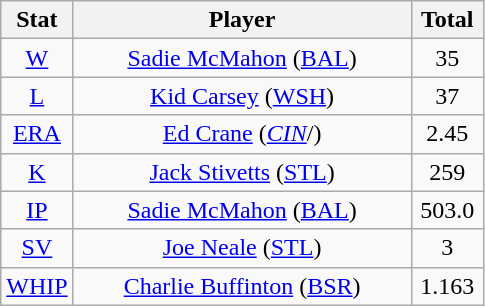<table class="wikitable" style="text-align:center;">
<tr>
<th style="width:15%;">Stat</th>
<th>Player</th>
<th style="width:15%;">Total</th>
</tr>
<tr>
<td><a href='#'>W</a></td>
<td><a href='#'>Sadie McMahon</a> (<a href='#'>BAL</a>)</td>
<td>35</td>
</tr>
<tr>
<td><a href='#'>L</a></td>
<td><a href='#'>Kid Carsey</a> (<a href='#'>WSH</a>)</td>
<td>37</td>
</tr>
<tr>
<td><a href='#'>ERA</a></td>
<td><a href='#'>Ed Crane</a> (<em><a href='#'>CIN</a></em>/)</td>
<td>2.45</td>
</tr>
<tr>
<td><a href='#'>K</a></td>
<td><a href='#'>Jack Stivetts</a> (<a href='#'>STL</a>)</td>
<td>259</td>
</tr>
<tr>
<td><a href='#'>IP</a></td>
<td><a href='#'>Sadie McMahon</a> (<a href='#'>BAL</a>)</td>
<td>503.0</td>
</tr>
<tr>
<td><a href='#'>SV</a></td>
<td><a href='#'>Joe Neale</a> (<a href='#'>STL</a>)</td>
<td>3</td>
</tr>
<tr>
<td><a href='#'>WHIP</a></td>
<td><a href='#'>Charlie Buffinton</a> (<a href='#'>BSR</a>)</td>
<td>1.163</td>
</tr>
</table>
